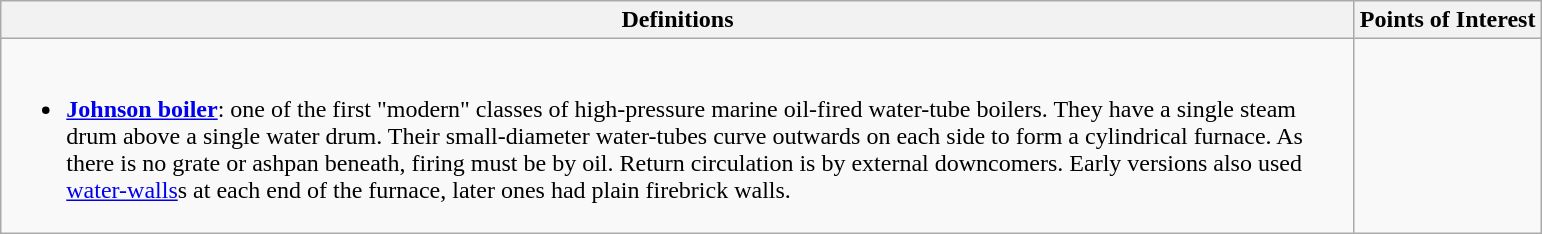<table class="wikitable">
<tr>
<th>Definitions </th>
<th>Points of Interest </th>
</tr>
<tr>
<td width="895"><br><ul><li><strong><a href='#'>Johnson boiler</a></strong>: one of the first "modern" classes of high-pressure marine oil-fired water-tube boilers. They have a single steam drum above a single water drum. Their small-diameter water-tubes curve outwards on each side to form a cylindrical furnace. As there is no grate or ashpan beneath, firing must be by oil. Return circulation is by external downcomers. Early versions also used <a href='#'>water-walls</a>s at each end of the furnace, later ones had plain firebrick walls.</li></ul></td>
</tr>
</table>
